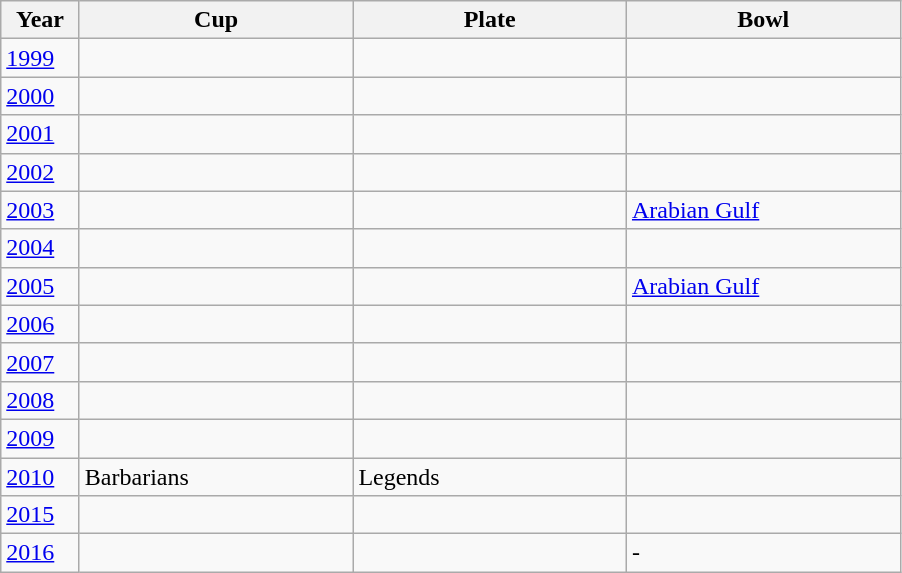<table class="wikitable sortable">
<tr>
<th width=45>Year</th>
<th width=175>Cup</th>
<th width=175>Plate</th>
<th width=175>Bowl</th>
</tr>
<tr>
<td><a href='#'>1999</a></td>
<td></td>
<td></td>
<td></td>
</tr>
<tr>
<td><a href='#'>2000</a></td>
<td></td>
<td></td>
<td></td>
</tr>
<tr>
<td><a href='#'>2001</a></td>
<td></td>
<td></td>
<td></td>
</tr>
<tr>
<td><a href='#'>2002</a></td>
<td></td>
<td></td>
<td></td>
</tr>
<tr>
<td><a href='#'>2003</a></td>
<td></td>
<td></td>
<td> <a href='#'>Arabian Gulf</a></td>
</tr>
<tr>
<td><a href='#'>2004</a></td>
<td></td>
<td></td>
<td></td>
</tr>
<tr>
<td><a href='#'>2005</a></td>
<td></td>
<td></td>
<td> <a href='#'>Arabian Gulf</a></td>
</tr>
<tr>
<td><a href='#'>2006</a></td>
<td></td>
<td></td>
<td></td>
</tr>
<tr>
<td><a href='#'>2007</a></td>
<td></td>
<td></td>
<td></td>
</tr>
<tr>
<td><a href='#'>2008</a></td>
<td></td>
<td></td>
<td></td>
</tr>
<tr>
<td><a href='#'>2009</a></td>
<td></td>
<td></td>
<td></td>
</tr>
<tr>
<td><a href='#'>2010</a></td>
<td> Barbarians</td>
<td> Legends</td>
<td></td>
</tr>
<tr>
<td><a href='#'>2015</a></td>
<td></td>
<td></td>
<td></td>
</tr>
<tr>
<td><a href='#'>2016</a></td>
<td></td>
<td></td>
<td>-</td>
</tr>
</table>
